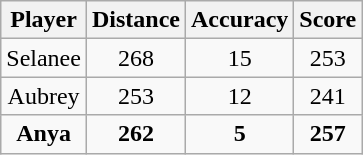<table class="wikitable" style="text-align:center;">
<tr>
<th>Player</th>
<th>Distance</th>
<th>Accuracy</th>
<th>Score</th>
</tr>
<tr>
<td>Selanee</td>
<td>268</td>
<td>15</td>
<td>253</td>
</tr>
<tr>
<td>Aubrey</td>
<td>253</td>
<td>12</td>
<td>241</td>
</tr>
<tr>
<td><strong>Anya</strong></td>
<td><strong>262</strong></td>
<td><strong>5</strong></td>
<td><strong>257</strong></td>
</tr>
</table>
